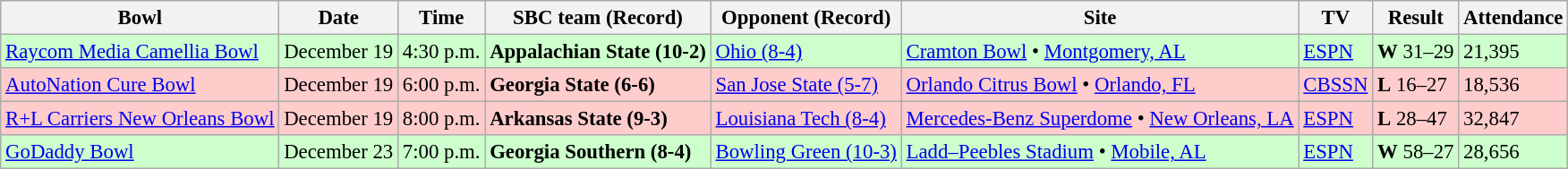<table class="wikitable" style="font-size:95%;">
<tr>
<th>Bowl</th>
<th>Date</th>
<th>Time</th>
<th>SBC team (Record)</th>
<th>Opponent (Record)</th>
<th>Site</th>
<th>TV</th>
<th>Result</th>
<th>Attendance</th>
</tr>
<tr bgcolor="#cfc">
<td><a href='#'>Raycom Media Camellia Bowl</a></td>
<td>December 19</td>
<td>4:30 p.m.</td>
<td><strong>Appalachian State (10-2)</strong></td>
<td><a href='#'>Ohio (8-4)</a></td>
<td><a href='#'>Cramton Bowl</a> • <a href='#'>Montgomery, AL</a></td>
<td><a href='#'>ESPN</a></td>
<td><strong>W</strong> 31–29</td>
<td>21,395</td>
</tr>
<tr bgcolor="#fcc">
<td><a href='#'>AutoNation Cure Bowl</a></td>
<td>December 19</td>
<td>6:00 p.m.</td>
<td><strong>Georgia State (6-6)</strong></td>
<td><a href='#'>San Jose State (5-7)</a></td>
<td><a href='#'>Orlando Citrus Bowl</a> • <a href='#'>Orlando, FL</a></td>
<td><a href='#'>CBSSN</a></td>
<td><strong>L</strong> 16–27</td>
<td>18,536</td>
</tr>
<tr bgcolor="#fcc">
<td><a href='#'>R+L Carriers New Orleans Bowl</a></td>
<td>December 19</td>
<td>8:00 p.m.</td>
<td><strong>Arkansas State (9-3)</strong></td>
<td><a href='#'>Louisiana Tech (8-4)</a></td>
<td><a href='#'>Mercedes-Benz Superdome</a> • <a href='#'>New Orleans, LA</a></td>
<td><a href='#'>ESPN</a></td>
<td><strong>L</strong> 28–47</td>
<td>32,847</td>
</tr>
<tr bgcolor="#cfc">
<td><a href='#'>GoDaddy Bowl</a></td>
<td>December 23</td>
<td>7:00 p.m.</td>
<td><strong>Georgia Southern (8-4)</strong></td>
<td><a href='#'>Bowling Green (10-3)</a></td>
<td><a href='#'>Ladd–Peebles Stadium</a> • <a href='#'>Mobile, AL</a></td>
<td><a href='#'>ESPN</a></td>
<td><strong>W</strong> 58–27</td>
<td>28,656</td>
</tr>
</table>
